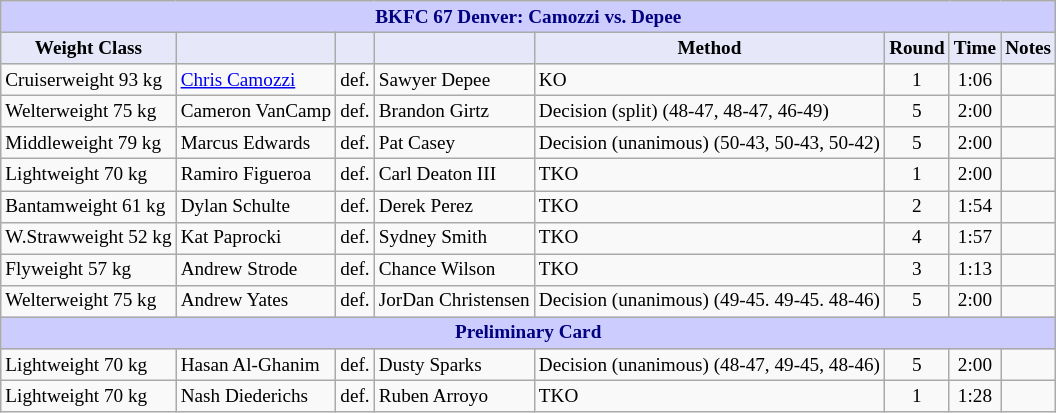<table class="wikitable" style="font-size: 80%;">
<tr>
<th colspan="8" style="background-color: #ccf; color: #000080; text-align: center;"><strong>BKFC 67 Denver: Camozzi vs. Depee</strong></th>
</tr>
<tr>
<th colspan="1" style="background-color: #E6E8FA; color: #000000; text-align: center;">Weight Class</th>
<th colspan="1" style="background-color: #E6E8FA; color: #000000; text-align: center;"></th>
<th colspan="1" style="background-color: #E6E8FA; color: #000000; text-align: center;"></th>
<th colspan="1" style="background-color: #E6E8FA; color: #000000; text-align: center;"></th>
<th colspan="1" style="background-color: #E6E8FA; color: #000000; text-align: center;">Method</th>
<th colspan="1" style="background-color: #E6E8FA; color: #000000; text-align: center;">Round</th>
<th colspan="1" style="background-color: #E6E8FA; color: #000000; text-align: center;">Time</th>
<th colspan="1" style="background-color: #E6E8FA; color: #000000; text-align: center;">Notes</th>
</tr>
<tr>
<td>Cruiserweight 93 kg</td>
<td> <a href='#'>Chris Camozzi</a></td>
<td align="center">def.</td>
<td> Sawyer Depee</td>
<td>KO</td>
<td align="center">1</td>
<td align="center">1:06</td>
<td></td>
</tr>
<tr>
<td>Welterweight 75 kg</td>
<td> Cameron VanCamp</td>
<td>def.</td>
<td> Brandon Girtz</td>
<td>Decision (split) (48-47, 48-47, 46-49)</td>
<td align="center">5</td>
<td align="center">2:00</td>
<td></td>
</tr>
<tr>
<td>Middleweight 79 kg</td>
<td> Marcus Edwards</td>
<td>def.</td>
<td> Pat Casey</td>
<td>Decision (unanimous) (50-43, 50-43, 50-42)</td>
<td align="center">5</td>
<td align="center">2:00</td>
<td></td>
</tr>
<tr>
<td>Lightweight 70 kg</td>
<td> Ramiro Figueroa</td>
<td>def.</td>
<td> Carl Deaton III</td>
<td>TKO</td>
<td align="center">1</td>
<td align="center">2:00</td>
<td></td>
</tr>
<tr>
<td>Bantamweight 61 kg</td>
<td> Dylan Schulte</td>
<td>def.</td>
<td> Derek Perez</td>
<td>TKO</td>
<td align="center">2</td>
<td align="center">1:54</td>
<td></td>
</tr>
<tr>
<td>W.Strawweight 52 kg</td>
<td> Kat Paprocki</td>
<td>def.</td>
<td> Sydney Smith</td>
<td>TKO</td>
<td align="center">4</td>
<td align="center">1:57</td>
<td></td>
</tr>
<tr>
<td>Flyweight 57 kg</td>
<td> Andrew Strode</td>
<td>def.</td>
<td> Chance Wilson</td>
<td>TKO</td>
<td align="center">3</td>
<td align="center">1:13</td>
<td></td>
</tr>
<tr>
<td>Welterweight 75 kg</td>
<td> Andrew Yates</td>
<td>def.</td>
<td> JorDan Christensen</td>
<td>Decision (unanimous) (49-45. 49-45. 48-46)</td>
<td align="center">5</td>
<td align="center">2:00</td>
<td></td>
</tr>
<tr>
<th colspan="8" style="background-color: #ccf; color: #000080; text-align: center;"><strong>Preliminary Card</strong></th>
</tr>
<tr>
<td>Lightweight 70 kg</td>
<td> Hasan Al-Ghanim</td>
<td>def.</td>
<td> Dusty Sparks</td>
<td>Decision (unanimous) (48-47, 49-45, 48-46)</td>
<td align="center">5</td>
<td align="center">2:00</td>
<td></td>
</tr>
<tr>
<td>Lightweight 70 kg</td>
<td> Nash Diederichs</td>
<td>def.</td>
<td> Ruben Arroyo</td>
<td>TKO</td>
<td align="center">1</td>
<td align="center">1:28</td>
<td></td>
</tr>
</table>
